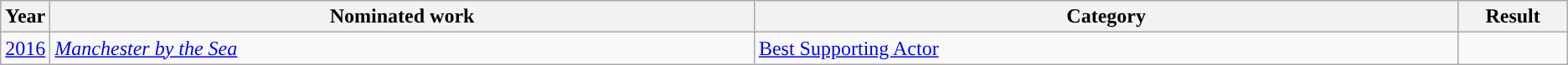<table class="wikitable">
<tr>
<th scope="col" style="width:1em;">Year</th>
<th scope="col" style="width:35em;">Nominated work</th>
<th scope="col" style="width:35em;">Category</th>
<th scope="col" style="width:5em;">Result</th>
</tr>
<tr>
<td><a href='#'>2016</a></td>
<td><em><a href='#'>Manchester by the Sea</a></em></td>
<td><a href='#'>Best Supporting Actor</a></td>
<td></td>
</tr>
</table>
